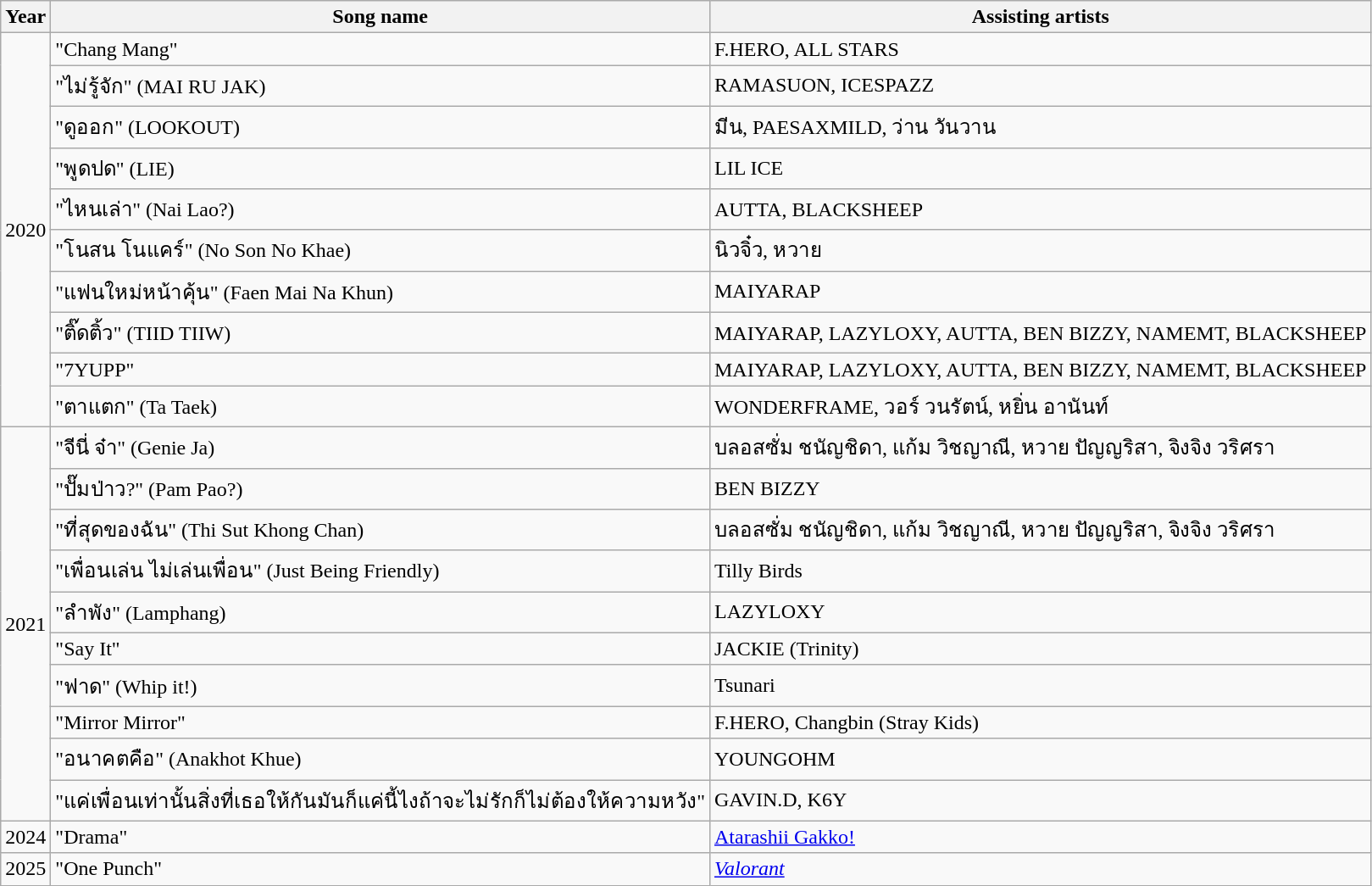<table class="wikitable">
<tr>
<th>Year</th>
<th>Song name</th>
<th>Assisting artists</th>
</tr>
<tr>
<td rowspan="10">2020</td>
<td>"Chang Mang"</td>
<td>F.HERO, ALL STARS</td>
</tr>
<tr>
<td>"ไม่รู้จัก" (MAI RU JAK)</td>
<td>RAMASUON, ICESPAZZ</td>
</tr>
<tr>
<td>"ดูออก" (LOOKOUT)</td>
<td>มีน, PAESAXMILD, ว่าน วันวาน</td>
</tr>
<tr>
<td>"พูดปด" (LIE)</td>
<td>LIL ICE</td>
</tr>
<tr>
<td>"ไหนเล่า" (Nai Lao?)</td>
<td>AUTTA, BLACKSHEEP</td>
</tr>
<tr>
<td>"โนสน โนแคร์" (No Son No Khae)</td>
<td>นิวจิ๋ว, หวาย</td>
</tr>
<tr>
<td>"แฟนใหม่หน้าคุ้น" (Faen Mai Na Khun)</td>
<td>MAIYARAP</td>
</tr>
<tr>
<td>"ติ๊ดติ้ว" (TIID TIIW)</td>
<td>MAIYARAP, LAZYLOXY, AUTTA, BEN BIZZY, NAMEMT, BLACKSHEEP</td>
</tr>
<tr>
<td>"7YUPP"</td>
<td>MAIYARAP, LAZYLOXY, AUTTA, BEN BIZZY, NAMEMT, BLACKSHEEP</td>
</tr>
<tr>
<td>"ตาแตก" (Ta Taek)</td>
<td>WONDERFRAME, วอร์ วนรัตน์, หยิ่น อานันท์</td>
</tr>
<tr>
<td rowspan="10">2021</td>
<td>"จีนี่ จ๋า" (Genie Ja)</td>
<td>บลอสซั่ม ชนัญชิดา, แก้ม วิชญาณี, หวาย ปัญญริสา, จิงจิง วริศรา</td>
</tr>
<tr>
<td>"ปั๊มป่าว?" (Pam Pao?)</td>
<td>BEN BIZZY</td>
</tr>
<tr>
<td>"ที่สุดของฉัน" (Thi Sut Khong Chan)</td>
<td>บลอสซั่ม ชนัญชิดา, แก้ม วิชญาณี, หวาย ปัญญริสา, จิงจิง วริศรา</td>
</tr>
<tr>
<td>"เพื่อนเล่น ไม่เล่นเพื่อน" (Just Being Friendly)</td>
<td>Tilly Birds</td>
</tr>
<tr>
<td>"ลำพัง" (Lamphang)</td>
<td>LAZYLOXY</td>
</tr>
<tr>
<td>"Say It"</td>
<td>JACKIE (Trinity)</td>
</tr>
<tr>
<td>"ฟาด" (Whip it!)</td>
<td>Tsunari</td>
</tr>
<tr>
<td>"Mirror Mirror"</td>
<td>F.HERO, Changbin (Stray Kids)</td>
</tr>
<tr>
<td>"อนาคตคือ" (Anakhot Khue)</td>
<td>YOUNGOHM</td>
</tr>
<tr>
<td>"แค่เพื่อนเท่านั้นสิ่งที่เธอให้กันมันก็แค่นี้ไงถ้าจะไม่รักก็ไม่ต้องให้ความหวัง"</td>
<td>GAVIN.D, K6Y</td>
</tr>
<tr>
<td>2024</td>
<td>"Drama"</td>
<td><a href='#'>Atarashii Gakko!</a></td>
</tr>
<tr>
<td>2025</td>
<td>"One Punch"</td>
<td><em><a href='#'>Valorant</a></em></td>
</tr>
</table>
